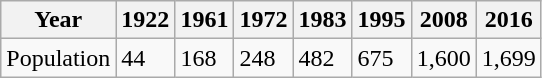<table class="wikitable">
<tr>
<th>Year</th>
<th>1922</th>
<th>1961</th>
<th>1972</th>
<th>1983</th>
<th>1995</th>
<th>2008</th>
<th>2016</th>
</tr>
<tr>
<td>Population</td>
<td>44</td>
<td>168</td>
<td>248</td>
<td>482</td>
<td>675</td>
<td>1,600</td>
<td>1,699</td>
</tr>
</table>
